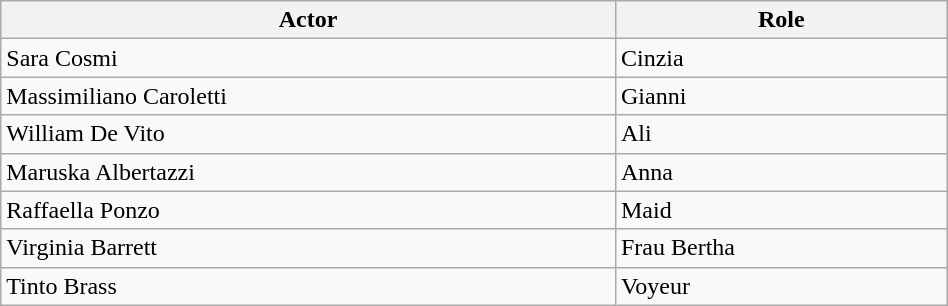<table class="wikitable" style="width:50%;">
<tr ">
<th>Actor</th>
<th>Role</th>
</tr>
<tr>
<td>Sara Cosmi</td>
<td>Cinzia</td>
</tr>
<tr>
<td>Massimiliano Caroletti</td>
<td>Gianni</td>
</tr>
<tr>
<td>William De Vito</td>
<td>Ali</td>
</tr>
<tr>
<td>Maruska Albertazzi</td>
<td>Anna</td>
</tr>
<tr>
<td>Raffaella Ponzo</td>
<td>Maid</td>
</tr>
<tr>
<td>Virginia Barrett</td>
<td>Frau Bertha</td>
</tr>
<tr>
<td>Tinto Brass</td>
<td>Voyeur</td>
</tr>
</table>
